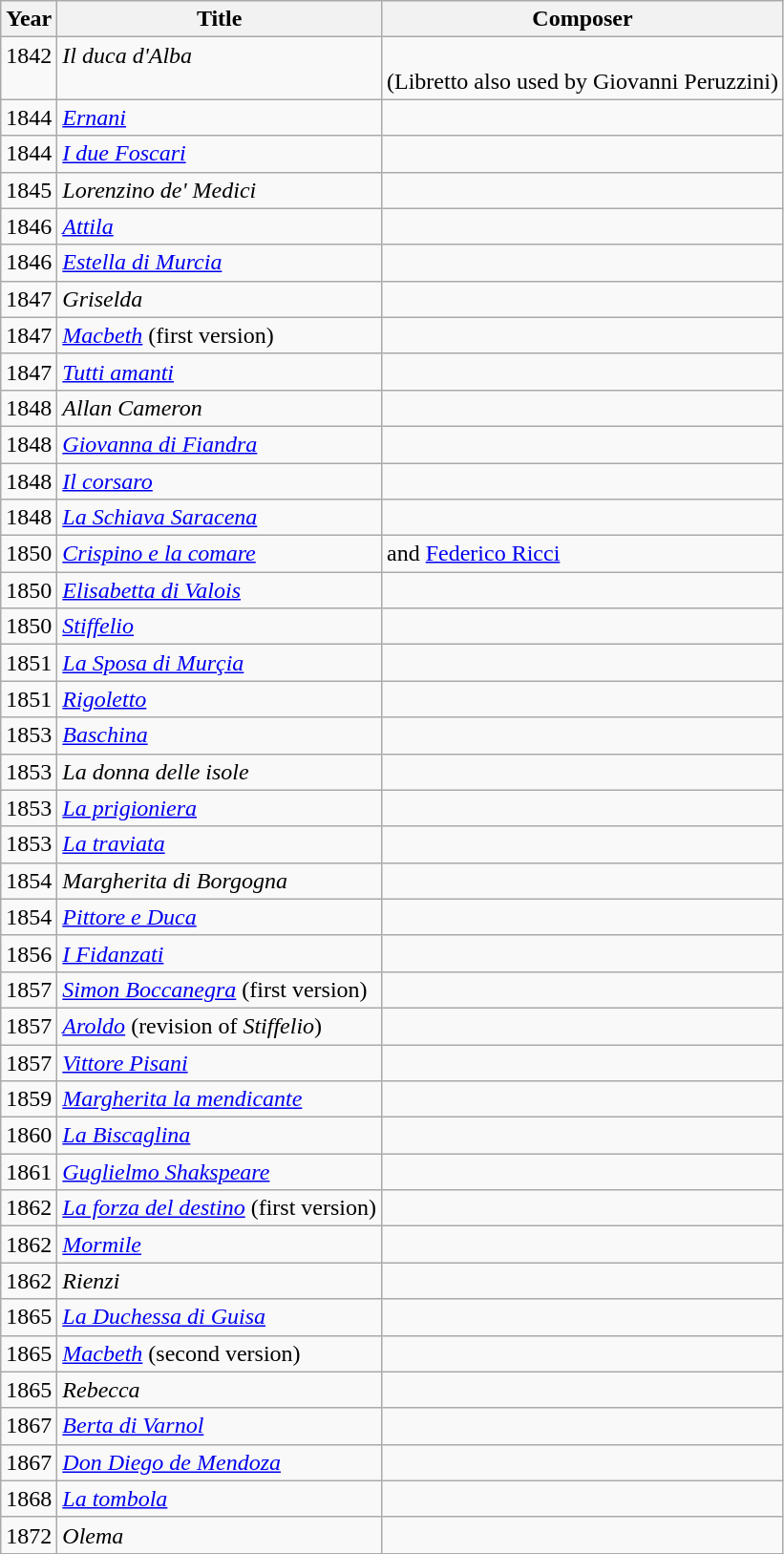<table class="wikitable sortable">
<tr>
<th>Year</th>
<th>Title</th>
<th>Composer</th>
</tr>
<tr valign="top">
<td>1842</td>
<td><em>Il duca d'Alba</em></td>
<td><br>(Libretto also used by Giovanni Peruzzini)</td>
</tr>
<tr valign="top">
<td>1844</td>
<td><em><a href='#'>Ernani</a></em></td>
<td></td>
</tr>
<tr valign="top">
<td>1844</td>
<td><em><a href='#'>I due Foscari</a></em></td>
<td></td>
</tr>
<tr valign="top">
<td>1845</td>
<td><em>Lorenzino de' Medici</em></td>
<td></td>
</tr>
<tr valign="top">
<td>1846</td>
<td><em><a href='#'>Attila</a></em></td>
<td></td>
</tr>
<tr valign="top">
<td>1846</td>
<td><em><a href='#'>Estella di Murcia</a></em></td>
<td></td>
</tr>
<tr valign="top">
<td>1847</td>
<td><em>Griselda</em></td>
<td></td>
</tr>
<tr valign="top">
<td>1847</td>
<td><em><a href='#'>Macbeth</a></em> (first version)</td>
<td></td>
</tr>
<tr valign="top">
<td>1847</td>
<td><em><a href='#'>Tutti amanti</a></em></td>
<td></td>
</tr>
<tr valign="top">
<td>1848</td>
<td><em>Allan Cameron</em></td>
<td></td>
</tr>
<tr valign="top">
<td>1848</td>
<td><em><a href='#'>Giovanna di Fiandra</a></em></td>
<td></td>
</tr>
<tr valign="top">
<td>1848</td>
<td><em><a href='#'>Il corsaro</a></em></td>
<td></td>
</tr>
<tr valign="top">
<td>1848</td>
<td><em><a href='#'>La Schiava Saracena</a></em></td>
<td></td>
</tr>
<tr valign="top">
<td>1850</td>
<td><em><a href='#'>Crispino e la comare</a></em></td>
<td> and <a href='#'>Federico Ricci</a></td>
</tr>
<tr valign="top">
<td>1850</td>
<td><em><a href='#'>Elisabetta di Valois</a></em></td>
<td></td>
</tr>
<tr valign="top">
<td>1850</td>
<td><em><a href='#'>Stiffelio</a></em></td>
<td></td>
</tr>
<tr valign="top">
<td>1851</td>
<td><em><a href='#'>La Sposa di Murçia</a></em></td>
<td></td>
</tr>
<tr valign="top">
<td>1851</td>
<td><em><a href='#'>Rigoletto</a></em></td>
<td></td>
</tr>
<tr valign="top">
<td>1853</td>
<td><em><a href='#'>Baschina</a></em></td>
<td></td>
</tr>
<tr valign="top">
<td>1853</td>
<td><em>La donna delle isole</em></td>
<td></td>
</tr>
<tr valign="top">
<td>1853</td>
<td><em><a href='#'>La prigioniera</a></em></td>
<td></td>
</tr>
<tr valign="top">
<td>1853</td>
<td><em><a href='#'>La traviata</a></em></td>
<td></td>
</tr>
<tr valign="top">
<td>1854</td>
<td><em>Margherita di Borgogna</em></td>
<td></td>
</tr>
<tr valign="top">
<td>1854</td>
<td><em><a href='#'>Pittore e Duca</a></em></td>
<td></td>
</tr>
<tr valign="top">
<td>1856</td>
<td><em><a href='#'>I Fidanzati</a></em></td>
<td></td>
</tr>
<tr valign="top">
<td>1857</td>
<td><em><a href='#'>Simon Boccanegra</a></em> (first version)</td>
<td></td>
</tr>
<tr valign="top">
<td>1857</td>
<td><em><a href='#'>Aroldo</a></em> (revision of <em>Stiffelio</em>)</td>
<td></td>
</tr>
<tr valign="top">
<td>1857</td>
<td><em><a href='#'>Vittore Pisani</a></em></td>
<td></td>
</tr>
<tr valign="top">
<td>1859</td>
<td><em><a href='#'>Margherita la mendicante</a></em></td>
<td></td>
</tr>
<tr valign="top">
<td>1860</td>
<td><em><a href='#'>La Biscaglina</a></em></td>
<td></td>
</tr>
<tr valign="top">
<td>1861</td>
<td><em><a href='#'>Guglielmo Shakspeare</a></em></td>
<td></td>
</tr>
<tr valign="top">
<td>1862</td>
<td><em><a href='#'>La forza del destino</a></em> (first version)</td>
<td></td>
</tr>
<tr valign="top">
<td>1862</td>
<td><em><a href='#'>Mormile</a></em></td>
<td></td>
</tr>
<tr valign="top">
<td>1862</td>
<td><em>Rienzi</em></td>
<td></td>
</tr>
<tr valign="top">
<td>1865</td>
<td><em><a href='#'>La Duchessa di Guisa</a></em></td>
<td></td>
</tr>
<tr valign="top">
<td>1865</td>
<td><em><a href='#'>Macbeth</a></em> (second version)</td>
<td></td>
</tr>
<tr valign="top">
<td>1865</td>
<td><em>Rebecca</em></td>
<td></td>
</tr>
<tr valign="top">
<td>1867</td>
<td><em><a href='#'>Berta di Varnol</a></em></td>
<td></td>
</tr>
<tr valign="top">
<td>1867</td>
<td><em><a href='#'>Don Diego de Mendoza</a></em></td>
<td></td>
</tr>
<tr valign="top">
<td>1868</td>
<td><em><a href='#'>La tombola</a></em></td>
<td></td>
</tr>
<tr valign="top">
<td>1872</td>
<td><em>Olema</em></td>
<td></td>
</tr>
</table>
